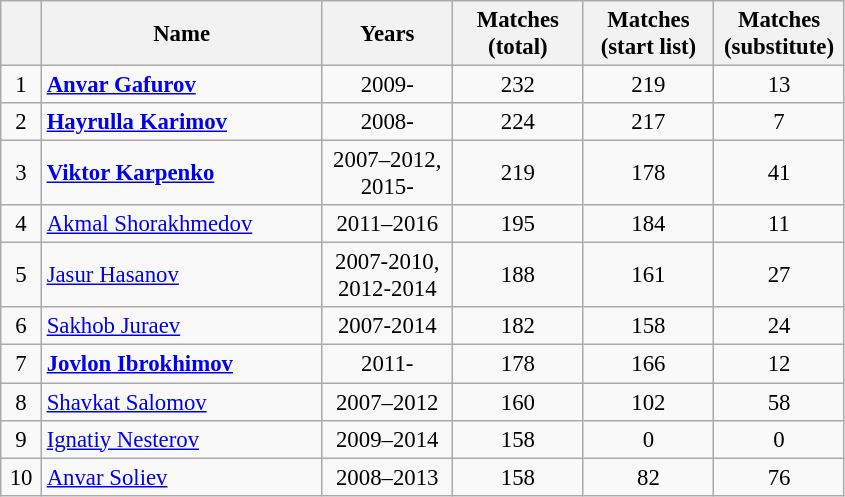<table class="wikitable sortable"  style="text-align:center; font-size:95%; ">
<tr>
<th width=20px></th>
<th width=180px>Name</th>
<th width=80px>Years</th>
<th width=80px>Matches <br> (total)</th>
<th width=80px>Matches <br> (start list)</th>
<th width=80px>Matches (substitute)</th>
</tr>
<tr bgcolor=>
<td align=center>1</td>
<td align=left> <strong><a href='#'>Anvar Gafurov</a></strong></td>
<td align=center>2009-</td>
<td align=center>232</td>
<td align=center>219</td>
<td align=center>13</td>
</tr>
<tr bgcolor=>
<td align=center>2</td>
<td align=left> <strong><a href='#'>Hayrulla Karimov</a></strong></td>
<td align=center>2008-</td>
<td align=center>224</td>
<td align=center>217</td>
<td align=center>7</td>
</tr>
<tr bgcolor=>
<td align=center>3</td>
<td align=left> <strong><a href='#'>Viktor Karpenko</a></strong></td>
<td align=center>2007–2012, 2015-</td>
<td align=center>219</td>
<td align=center>178</td>
<td align=center>41</td>
</tr>
<tr bgcolor=>
<td align=center>4</td>
<td align=left> <a href='#'>Akmal Shorakhmedov</a></td>
<td align=center>2011–2016</td>
<td align=center>195</td>
<td align=center>184</td>
<td align=center>11</td>
</tr>
<tr bgcolor=>
<td align=center>5</td>
<td align=left> <a href='#'>Jasur Hasanov</a></td>
<td align=center>2007-2010, 2012-2014</td>
<td align=center>188</td>
<td align=center>161</td>
<td align=center>27</td>
</tr>
<tr bgcolor=>
<td align=center>6</td>
<td align=left> <a href='#'>Sakhob Juraev</a></td>
<td align=center>2007-2014</td>
<td align=center>182</td>
<td align=center>158</td>
<td align=center>24</td>
</tr>
<tr bgcolor=>
<td align=center>7</td>
<td align=left> <strong><a href='#'>Jovlon Ibrokhimov</a></strong></td>
<td align=center>2011-</td>
<td align=center>178</td>
<td align=center>166</td>
<td align=center>12</td>
</tr>
<tr bgcolor=>
<td align=center>8</td>
<td align=left> <a href='#'>Shavkat Salomov</a></td>
<td align=center>2007–2012</td>
<td align=center>160</td>
<td align=center>102</td>
<td align=center>58</td>
</tr>
<tr bgcolor=>
<td align=center>9</td>
<td align=left> <a href='#'>Ignatiy Nesterov</a></td>
<td align=center>2009–2014</td>
<td align=center>158</td>
<td align=center>0</td>
<td align=center>0</td>
</tr>
<tr bgcolor=>
<td align=center>10</td>
<td align=left> <a href='#'>Anvar Soliev</a></td>
<td align=center>2008–2013</td>
<td align=center>158</td>
<td align=center>82</td>
<td align=center>76</td>
</tr>
</table>
